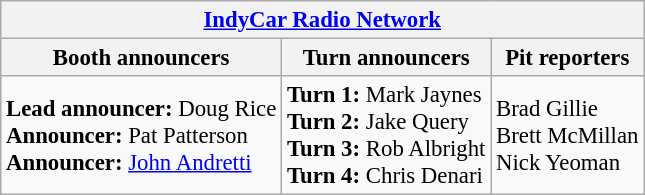<table class="wikitable" style="font-size: 95%;">
<tr>
<th colspan="3"><a href='#'>IndyCar Radio Network</a></th>
</tr>
<tr>
<th>Booth announcers</th>
<th>Turn announcers</th>
<th>Pit reporters</th>
</tr>
<tr>
<td><strong>Lead announcer:</strong> Doug Rice<br><strong>Announcer:</strong> Pat Patterson<br><strong>Announcer:</strong> <a href='#'>John Andretti</a></td>
<td><strong>Turn 1:</strong> Mark Jaynes<br><strong>Turn 2:</strong> Jake Query<br><strong>Turn 3:</strong> Rob Albright<br><strong>Turn 4:</strong> Chris Denari</td>
<td>Brad Gillie<br>Brett McMillan<br>Nick Yeoman</td>
</tr>
</table>
